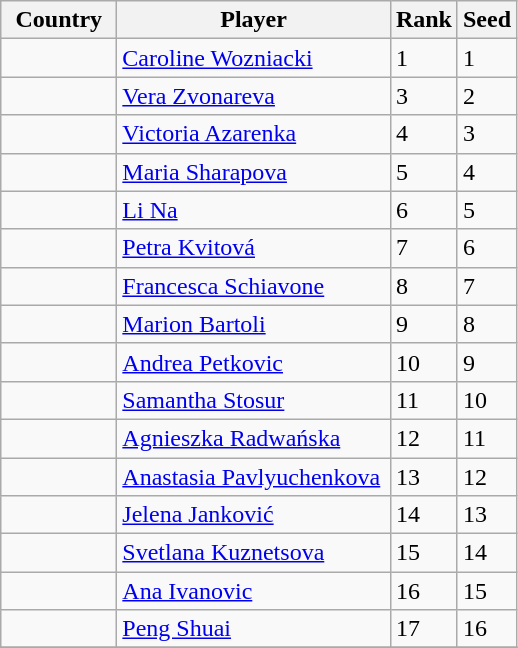<table class="wikitable" border="1">
<tr>
<th width="70">Country</th>
<th width="175">Player</th>
<th>Rank</th>
<th>Seed</th>
</tr>
<tr>
<td></td>
<td><a href='#'>Caroline Wozniacki</a></td>
<td>1</td>
<td>1</td>
</tr>
<tr>
<td></td>
<td><a href='#'>Vera Zvonareva</a></td>
<td>3</td>
<td>2</td>
</tr>
<tr>
<td></td>
<td><a href='#'>Victoria Azarenka</a></td>
<td>4</td>
<td>3</td>
</tr>
<tr>
<td></td>
<td><a href='#'>Maria Sharapova</a></td>
<td>5</td>
<td>4</td>
</tr>
<tr>
<td></td>
<td><a href='#'>Li Na</a></td>
<td>6</td>
<td>5</td>
</tr>
<tr>
<td></td>
<td><a href='#'>Petra Kvitová</a></td>
<td>7</td>
<td>6</td>
</tr>
<tr>
<td></td>
<td><a href='#'>Francesca Schiavone</a></td>
<td>8</td>
<td>7</td>
</tr>
<tr>
<td></td>
<td><a href='#'>Marion Bartoli</a></td>
<td>9</td>
<td>8</td>
</tr>
<tr>
<td></td>
<td><a href='#'>Andrea Petkovic</a></td>
<td>10</td>
<td>9</td>
</tr>
<tr>
<td></td>
<td><a href='#'>Samantha Stosur</a></td>
<td>11</td>
<td>10</td>
</tr>
<tr>
<td></td>
<td><a href='#'>Agnieszka Radwańska</a></td>
<td>12</td>
<td>11</td>
</tr>
<tr>
<td></td>
<td><a href='#'>Anastasia Pavlyuchenkova</a></td>
<td>13</td>
<td>12</td>
</tr>
<tr>
<td></td>
<td><a href='#'>Jelena Janković</a></td>
<td>14</td>
<td>13</td>
</tr>
<tr>
<td></td>
<td><a href='#'>Svetlana Kuznetsova</a></td>
<td>15</td>
<td>14</td>
</tr>
<tr>
<td></td>
<td><a href='#'>Ana Ivanovic</a></td>
<td>16</td>
<td>15</td>
</tr>
<tr>
<td></td>
<td><a href='#'>Peng Shuai</a></td>
<td>17</td>
<td>16</td>
</tr>
<tr>
</tr>
</table>
